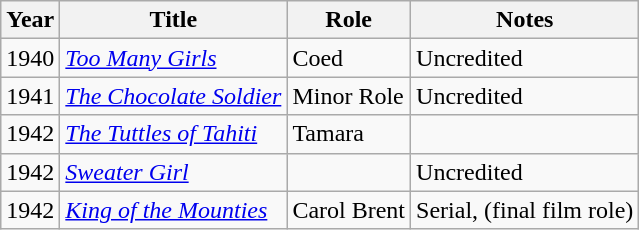<table class="wikitable">
<tr>
<th>Year</th>
<th>Title</th>
<th>Role</th>
<th>Notes</th>
</tr>
<tr>
<td>1940</td>
<td><em><a href='#'>Too Many Girls</a></em></td>
<td>Coed</td>
<td>Uncredited</td>
</tr>
<tr>
<td>1941</td>
<td><em><a href='#'>The Chocolate Soldier</a></em></td>
<td>Minor Role</td>
<td>Uncredited</td>
</tr>
<tr>
<td>1942</td>
<td><em><a href='#'>The Tuttles of Tahiti</a></em></td>
<td>Tamara</td>
<td></td>
</tr>
<tr>
<td>1942</td>
<td><em><a href='#'>Sweater Girl</a></em></td>
<td></td>
<td>Uncredited</td>
</tr>
<tr>
<td>1942</td>
<td><em><a href='#'>King of the Mounties</a></em></td>
<td>Carol Brent</td>
<td>Serial, (final film role)</td>
</tr>
</table>
